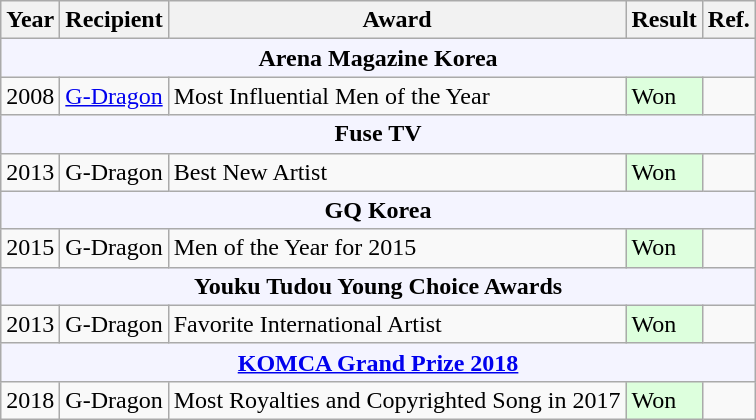<table class="wikitable plainrowheaders">
<tr>
<th>Year</th>
<th>Recipient</th>
<th>Award</th>
<th>Result</th>
<th>Ref.</th>
</tr>
<tr>
<td colspan="5" align="center" style="background:#F4F4FF"><strong>Arena Magazine Korea</strong></td>
</tr>
<tr>
<td>2008</td>
<td><a href='#'>G-Dragon</a></td>
<td>Most Influential Men of the Year</td>
<td style="background:#dfd;"><div>Won</div></td>
<td></td>
</tr>
<tr>
<td colspan="5" align="center" style="background:#F4F4FF"><strong>Fuse TV</strong></td>
</tr>
<tr>
<td>2013</td>
<td>G-Dragon</td>
<td>Best New Artist</td>
<td style="background:#dfd;"><div>Won</div></td>
<td></td>
</tr>
<tr>
<td colspan="5" align="center" style="background:#F4F4FF"><strong>GQ Korea</strong></td>
</tr>
<tr>
<td>2015</td>
<td>G-Dragon</td>
<td>Men of the Year for 2015</td>
<td style="background:#dfd;"><div>Won</div></td>
<td></td>
</tr>
<tr>
<td colspan="5" align="center" style="background:#F4F4FF"><strong>Youku Tudou Young Choice Awards</strong></td>
</tr>
<tr>
<td>2013</td>
<td>G-Dragon</td>
<td>Favorite International Artist</td>
<td style="background:#dfd;"><div>Won</div></td>
<td></td>
</tr>
<tr>
<td colspan="5" align="center" style="background:#F4F4FF"><strong><a href='#'>KOMCA Grand Prize 2018</a></strong></td>
</tr>
<tr>
<td>2018</td>
<td>G-Dragon</td>
<td>Most Royalties and Copyrighted Song in 2017</td>
<td style="background:#dfd;"><div>Won</div></td>
<td></td>
</tr>
</table>
